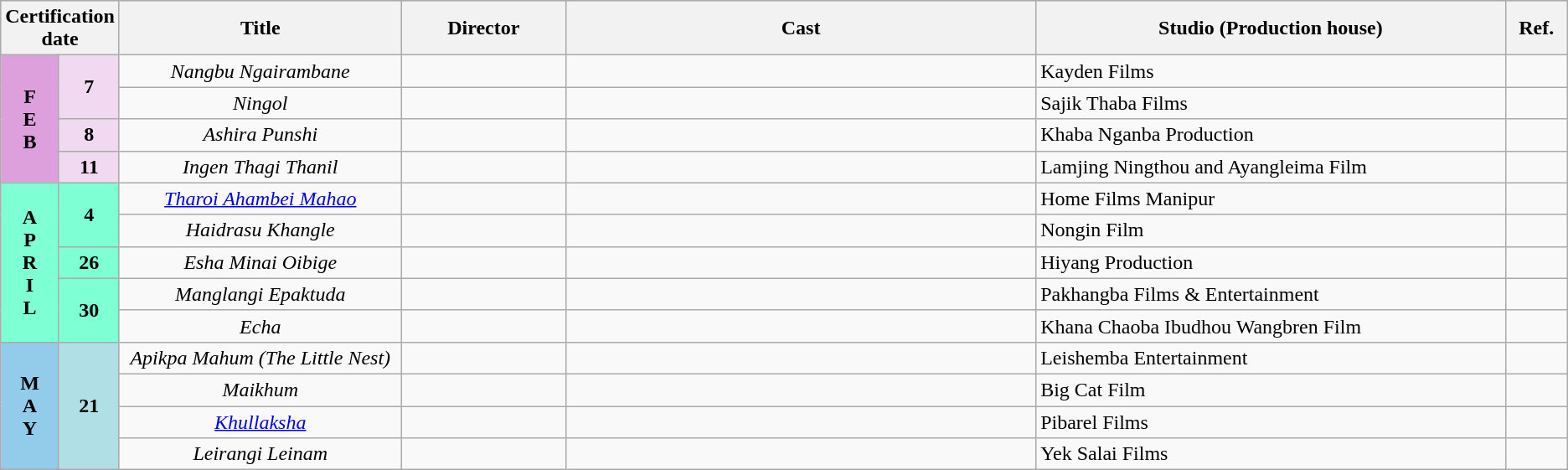<table class="wikitable">
<tr style="background:#b0e0e6; text-align:center;">
<th colspan="2" style="width:6%;"><strong>Certification date</strong></th>
<th style="width:18%;"><strong>Title</strong></th>
<th style="width:10.5%;"><strong>Director</strong></th>
<th style="width:30%;"><strong>Cast</strong></th>
<th><strong>Studio (Production house)</strong></th>
<th>Ref.</th>
</tr>
<tr February>
<td rowspan="4" style="text-align:center; background:plum; textcolor:#000;"><strong>F<br>E<br>B</strong></td>
<td rowspan="2" style="text-align:center;background:#f1daf1;"><strong>7</strong></td>
<td style="text-align:center;"><em>Nangbu Ngairambane</em></td>
<td></td>
<td></td>
<td>Kayden Films</td>
<td></td>
</tr>
<tr>
<td style="text-align:center;"><em>Ningol</em></td>
<td></td>
<td></td>
<td>Sajik Thaba Films</td>
<td></td>
</tr>
<tr>
<td rowspan="1" style="text-align:center;background:#f1daf1;"><strong>8</strong></td>
<td style="text-align:center;"><em>Ashira Punshi</em></td>
<td></td>
<td></td>
<td>Khaba Nganba Production</td>
<td></td>
</tr>
<tr>
<td rowspan="1" style="text-align:center;background:#f1daf1;"><strong>11</strong></td>
<td style="text-align:center;"><em>Ingen Thagi Thanil</em></td>
<td></td>
<td></td>
<td>Lamjing Ningthou and Ayangleima Film</td>
<td></td>
</tr>
<tr April>
<td rowspan="5" style="text-align:center; background:#7FFFD4; textcolor:#000;"><strong>A<br>P<br>R<br>I<br>L</strong></td>
<td rowspan="2" style="text-align:center;background:#7FFFD4;"><strong>4</strong></td>
<td style="text-align:center;"><em><a href='#'>Tharoi Ahambei Mahao</a></em></td>
<td></td>
<td></td>
<td>Home Films Manipur</td>
<td></td>
</tr>
<tr>
<td style="text-align:center;"><em>Haidrasu Khangle</em></td>
<td></td>
<td></td>
<td>Nongin Film</td>
<td></td>
</tr>
<tr>
<td rowspan="1" style="text-align:center;background:#7FFFD4;"><strong>26</strong></td>
<td style="text-align:center;"><em>Esha Minai Oibige</em></td>
<td></td>
<td></td>
<td>Hiyang Production</td>
<td></td>
</tr>
<tr>
<td rowspan="2" style="text-align:center;background:#7FFFD4;"><strong>30</strong></td>
<td style="text-align:center;"><em>Manglangi Epaktuda</em></td>
<td></td>
<td></td>
<td>Pakhangba Films & Entertainment</td>
<td></td>
</tr>
<tr>
<td style="text-align:center;"><em>Echa</em></td>
<td></td>
<td></td>
<td>Khana Chaoba Ibudhou Wangbren Film</td>
<td></td>
</tr>
<tr May>
<td rowspan="4" style="text-align:center; background:#93CCEA; textcolor:#000;"><strong>M<br>A<br>Y<br></strong></td>
<td rowspan="4" style="text-align:center;background:#B0E0E6;"><strong>21</strong></td>
<td style="text-align:center;"><em>Apikpa Mahum (The Little Nest)</em></td>
<td></td>
<td></td>
<td>Leishemba Entertainment</td>
<td></td>
</tr>
<tr>
<td style="text-align:center;"><em>Maikhum</em></td>
<td></td>
<td></td>
<td>Big Cat Film</td>
<td></td>
</tr>
<tr>
<td style="text-align:center;"><em><a href='#'>Khullaksha</a></em></td>
<td></td>
<td></td>
<td>Pibarel Films</td>
<td></td>
</tr>
<tr>
<td style="text-align:center;"><em>Leirangi Leinam</em></td>
<td></td>
<td></td>
<td>Yek Salai Films</td>
<td></td>
</tr>
</table>
